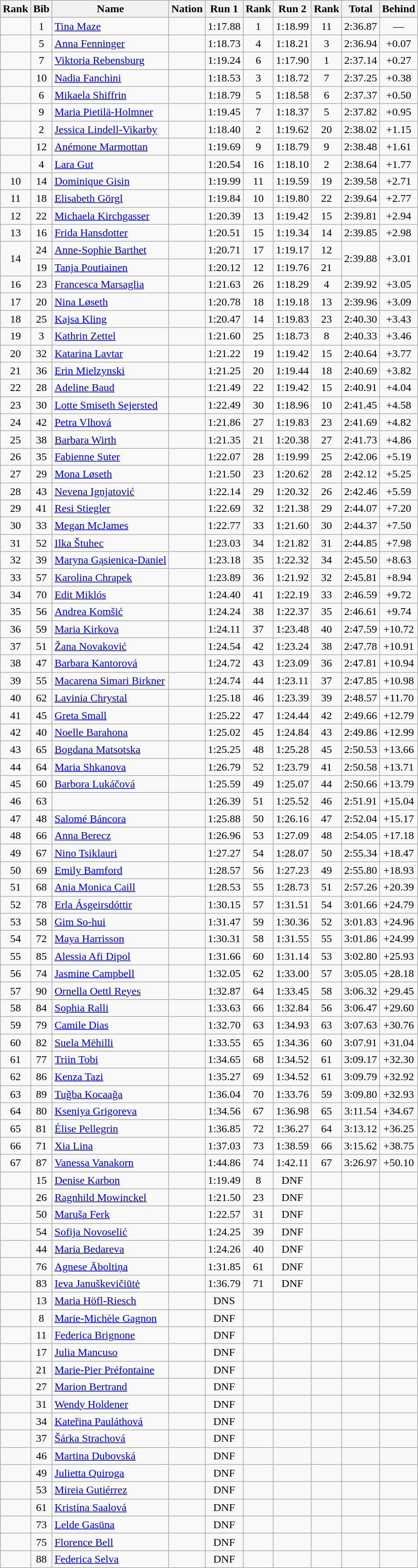<table class="wikitable sortable" style="text-align:center">
<tr>
<th>Rank</th>
<th>Bib</th>
<th>Name</th>
<th>Nation</th>
<th>Run 1</th>
<th>Rank</th>
<th>Run 2</th>
<th>Rank</th>
<th>Total</th>
<th>Behind</th>
</tr>
<tr>
<td></td>
<td>1</td>
<td align=left><a href='#'>Tina Maze</a></td>
<td align=left></td>
<td>1:17.88</td>
<td>1</td>
<td>1:18.99</td>
<td>11</td>
<td>2:36.87</td>
<td>—</td>
</tr>
<tr>
<td></td>
<td>5</td>
<td align=left><a href='#'>Anna Fenninger</a></td>
<td align=left></td>
<td>1:18.73</td>
<td>4</td>
<td>1:18.21</td>
<td>3</td>
<td>2:36.94</td>
<td>+0.07</td>
</tr>
<tr>
<td></td>
<td>7</td>
<td align=left><a href='#'>Viktoria Rebensburg</a></td>
<td align=left></td>
<td>1:19.24</td>
<td>6</td>
<td>1:17.90</td>
<td>1</td>
<td>2:37.14</td>
<td>+0.27</td>
</tr>
<tr>
<td></td>
<td>10</td>
<td align=left><a href='#'>Nadia Fanchini</a></td>
<td align=left></td>
<td>1:18.53</td>
<td>3</td>
<td>1:18.72</td>
<td>7</td>
<td>2:37.25</td>
<td>+0.38</td>
</tr>
<tr>
<td></td>
<td>6</td>
<td align=left><a href='#'>Mikaela Shiffrin</a></td>
<td align=left></td>
<td>1:18.79</td>
<td>5</td>
<td>1:18.58</td>
<td>6</td>
<td>2:37.37</td>
<td>+0.50</td>
</tr>
<tr>
<td></td>
<td>9</td>
<td align=left><a href='#'>Maria Pietilä-Holmner</a></td>
<td align=left></td>
<td>1:19.45</td>
<td>7</td>
<td>1:18.37</td>
<td>5</td>
<td>2:37.82</td>
<td>+0.95</td>
</tr>
<tr>
<td></td>
<td>2</td>
<td align=left><a href='#'>Jessica Lindell-Vikarby</a></td>
<td align=left></td>
<td>1:18.40</td>
<td>2</td>
<td>1:19.62</td>
<td>20</td>
<td>2:38.02</td>
<td>+1.15</td>
</tr>
<tr>
<td></td>
<td>12</td>
<td align=left><a href='#'>Anémone Marmottan</a></td>
<td align=left></td>
<td>1:19.69</td>
<td>9</td>
<td>1:18.79</td>
<td>9</td>
<td>2:38.48</td>
<td>+1.61</td>
</tr>
<tr>
<td></td>
<td>4</td>
<td align=left><a href='#'>Lara Gut</a></td>
<td align=left></td>
<td>1:20.54</td>
<td>16</td>
<td>1:18.10</td>
<td>2</td>
<td>2:38.64</td>
<td>+1.77</td>
</tr>
<tr>
<td>10</td>
<td>14</td>
<td align=left><a href='#'>Dominique Gisin</a></td>
<td align=left></td>
<td>1:19.99</td>
<td>11</td>
<td>1:19.59</td>
<td>19</td>
<td>2:39.58</td>
<td>+2.71</td>
</tr>
<tr>
<td>11</td>
<td>18</td>
<td align=left><a href='#'>Elisabeth Görgl</a></td>
<td align=left></td>
<td>1:19.84</td>
<td>10</td>
<td>1:19.80</td>
<td>22</td>
<td>2:39.64</td>
<td>+2.77</td>
</tr>
<tr>
<td>12</td>
<td>22</td>
<td align=left><a href='#'>Michaela Kirchgasser</a></td>
<td align=left></td>
<td>1:20.39</td>
<td>13</td>
<td>1:19.42</td>
<td>15</td>
<td>2:39.81</td>
<td>+2.94</td>
</tr>
<tr>
<td>13</td>
<td>16</td>
<td align=left><a href='#'>Frida Hansdotter</a></td>
<td align=left></td>
<td>1:20.51</td>
<td>15</td>
<td>1:19.34</td>
<td>14</td>
<td>2:39.85</td>
<td>+2.98</td>
</tr>
<tr>
<td rowspan=2>14</td>
<td>24</td>
<td align=left><a href='#'>Anne-Sophie Barthet</a></td>
<td align=left></td>
<td>1:20.71</td>
<td>17</td>
<td>1:19.17</td>
<td>12</td>
<td rowspan=2>2:39.88</td>
<td rowspan=2>+3.01</td>
</tr>
<tr>
<td>19</td>
<td align=left><a href='#'>Tanja Poutiainen</a></td>
<td align=left></td>
<td>1:20.12</td>
<td>12</td>
<td>1:19.76</td>
<td>21</td>
</tr>
<tr>
<td>16</td>
<td>23</td>
<td align=left><a href='#'>Francesca Marsaglia</a></td>
<td align=left></td>
<td>1:21.63</td>
<td>26</td>
<td>1:18.29</td>
<td>4</td>
<td>2:39.92</td>
<td>+3.05</td>
</tr>
<tr>
<td>17</td>
<td>20</td>
<td align=left><a href='#'>Nina Løseth</a></td>
<td align=left></td>
<td>1:20.78</td>
<td>18</td>
<td>1:19.18</td>
<td>13</td>
<td>2:39.96</td>
<td>+3.09</td>
</tr>
<tr>
<td>18</td>
<td>25</td>
<td align=left><a href='#'>Kajsa Kling</a></td>
<td align=left></td>
<td>1:20.47</td>
<td>14</td>
<td>1:19.83</td>
<td>23</td>
<td>2:40.30</td>
<td>+3.43</td>
</tr>
<tr>
<td>19</td>
<td>3</td>
<td align=left><a href='#'>Kathrin Zettel</a></td>
<td align=left></td>
<td>1:21.60</td>
<td>25</td>
<td>1:18.73</td>
<td>8</td>
<td>2:40.33</td>
<td>+3.46</td>
</tr>
<tr>
<td>20</td>
<td>32</td>
<td align=left><a href='#'>Katarina Lavtar</a></td>
<td align=left></td>
<td>1:21.22</td>
<td>19</td>
<td>1:19.42</td>
<td>15</td>
<td>2:40.64</td>
<td>+3.77</td>
</tr>
<tr>
<td>21</td>
<td>36</td>
<td align=left><a href='#'>Erin Mielzynski</a></td>
<td align=left></td>
<td>1:21.25</td>
<td>20</td>
<td>1:19.44</td>
<td>18</td>
<td>2:40.69</td>
<td>+3.82</td>
</tr>
<tr>
<td>22</td>
<td>28</td>
<td align=left><a href='#'>Adeline Baud</a></td>
<td align=left></td>
<td>1:21.49</td>
<td>22</td>
<td>1:19.42</td>
<td>15</td>
<td>2:40.91</td>
<td>+4.04</td>
</tr>
<tr>
<td>23</td>
<td>30</td>
<td align=left><a href='#'>Lotte Smiseth Sejersted</a></td>
<td align=left></td>
<td>1:22.49</td>
<td>30</td>
<td>1:18.96</td>
<td>10</td>
<td>2:41.45</td>
<td>+4.58</td>
</tr>
<tr>
<td>24</td>
<td>42</td>
<td align=left><a href='#'>Petra Vlhová</a></td>
<td align=left></td>
<td>1:21.86</td>
<td>27</td>
<td>1:19.83</td>
<td>23</td>
<td>2:41.69</td>
<td>+4.82</td>
</tr>
<tr>
<td>25</td>
<td>38</td>
<td align=left><a href='#'>Barbara Wirth</a></td>
<td align=left></td>
<td>1:21.35</td>
<td>21</td>
<td>1:20.38</td>
<td>27</td>
<td>2:41.73</td>
<td>+4.86</td>
</tr>
<tr>
<td>26</td>
<td>35</td>
<td align=left><a href='#'>Fabienne Suter</a></td>
<td align=left></td>
<td>1:22.07</td>
<td>28</td>
<td>1:19.99</td>
<td>25</td>
<td>2:42.06</td>
<td>+5.19</td>
</tr>
<tr>
<td>27</td>
<td>29</td>
<td align=left><a href='#'>Mona Løseth</a></td>
<td align=left></td>
<td>1:21.50</td>
<td>23</td>
<td>1:20.62</td>
<td>28</td>
<td>2:42.12</td>
<td>+5.25</td>
</tr>
<tr>
<td>28</td>
<td>43</td>
<td align=left><a href='#'>Nevena Ignjatović</a></td>
<td align=left></td>
<td>1:22.14</td>
<td>29</td>
<td>1:20.32</td>
<td>26</td>
<td>2:42.46</td>
<td>+5.59</td>
</tr>
<tr>
<td>29</td>
<td>41</td>
<td align=left><a href='#'>Resi Stiegler</a></td>
<td align=left></td>
<td>1:22.69</td>
<td>32</td>
<td>1:21.38</td>
<td>29</td>
<td>2:44.07</td>
<td>+7.20</td>
</tr>
<tr>
<td>30</td>
<td>33</td>
<td align=left><a href='#'>Megan McJames</a></td>
<td align=left></td>
<td>1:22.77</td>
<td>33</td>
<td>1:21.60</td>
<td>30</td>
<td>2:44.37</td>
<td>+7.50</td>
</tr>
<tr>
<td>31</td>
<td>52</td>
<td align=left><a href='#'>Ilka Štuhec</a></td>
<td align=left></td>
<td>1:23.03</td>
<td>34</td>
<td>1:21.82</td>
<td>31</td>
<td>2:44.85</td>
<td>+7.98</td>
</tr>
<tr>
<td>32</td>
<td>39</td>
<td align=left><a href='#'>Maryna Gąsienica-Daniel</a></td>
<td align=left></td>
<td>1:23.18</td>
<td>35</td>
<td>1:22.32</td>
<td>34</td>
<td>2:45.50</td>
<td>+8.63</td>
</tr>
<tr>
<td>33</td>
<td>57</td>
<td align=left><a href='#'>Karolina Chrapek</a></td>
<td align=left></td>
<td>1:23.89</td>
<td>36</td>
<td>1:21.92</td>
<td>32</td>
<td>2:45.81</td>
<td>+8.94</td>
</tr>
<tr>
<td>34</td>
<td>70</td>
<td align=left><a href='#'>Edit Miklós</a></td>
<td align=left></td>
<td>1:24.40</td>
<td>41</td>
<td>1:22.19</td>
<td>33</td>
<td>2:46.59</td>
<td>+9.72</td>
</tr>
<tr>
<td>35</td>
<td>56</td>
<td align=left><a href='#'>Andrea Komšić</a></td>
<td align=left></td>
<td>1:24.24</td>
<td>38</td>
<td>1:22.37</td>
<td>35</td>
<td>2:46.61</td>
<td>+9.74</td>
</tr>
<tr>
<td>36</td>
<td>59</td>
<td align=left><a href='#'>Maria Kirkova</a></td>
<td align=left></td>
<td>1:24.11</td>
<td>37</td>
<td>1:23.48</td>
<td>40</td>
<td>2:47.59</td>
<td>+10.72</td>
</tr>
<tr>
<td>37</td>
<td>51</td>
<td align=left><a href='#'>Žana Novaković</a></td>
<td align=left></td>
<td>1:24.54</td>
<td>42</td>
<td>1:23.24</td>
<td>38</td>
<td>2:47.78</td>
<td>+10.91</td>
</tr>
<tr>
<td>38</td>
<td>47</td>
<td align=left><a href='#'>Barbara Kantorová</a></td>
<td align=left></td>
<td>1:24.72</td>
<td>43</td>
<td>1:23.09</td>
<td>36</td>
<td>2:47.81</td>
<td>+10.94</td>
</tr>
<tr>
<td>39</td>
<td>55</td>
<td align=left><a href='#'>Macarena Simari Birkner</a></td>
<td align=left></td>
<td>1:24.74</td>
<td>44</td>
<td>1:23.11</td>
<td>37</td>
<td>2:47.85</td>
<td>+10.98</td>
</tr>
<tr>
<td>40</td>
<td>62</td>
<td align=left><a href='#'>Lavinia Chrystal</a></td>
<td align=left></td>
<td>1:25.18</td>
<td>46</td>
<td>1:23.39</td>
<td>39</td>
<td>2:48.57</td>
<td>+11.70</td>
</tr>
<tr>
<td>41</td>
<td>45</td>
<td align=left><a href='#'>Greta Small</a></td>
<td align=left></td>
<td>1:25.22</td>
<td>47</td>
<td>1:24.44</td>
<td>42</td>
<td>2:49.66</td>
<td>+12.79</td>
</tr>
<tr>
<td>42</td>
<td>40</td>
<td align=left><a href='#'>Noelle Barahona</a></td>
<td align=left></td>
<td>1:25.02</td>
<td>45</td>
<td>1:24.84</td>
<td>43</td>
<td>2:49.86</td>
<td>+12.99</td>
</tr>
<tr>
<td>43</td>
<td>65</td>
<td align=left><a href='#'>Bogdana Matsotska</a></td>
<td align=left></td>
<td>1:25.25</td>
<td>48</td>
<td>1:25.28</td>
<td>45</td>
<td>2:50.53</td>
<td>+13.66</td>
</tr>
<tr>
<td>44</td>
<td>64</td>
<td align=left><a href='#'>Maria Shkanova</a></td>
<td align=left></td>
<td>1:26.79</td>
<td>52</td>
<td>1:23.79</td>
<td>41</td>
<td>2:50.58</td>
<td>+13.71</td>
</tr>
<tr>
<td>45</td>
<td>60</td>
<td align=left><a href='#'>Barbora Lukáčová</a></td>
<td align=left></td>
<td>1:25.59</td>
<td>49</td>
<td>1:25.07</td>
<td>44</td>
<td>2:50.66</td>
<td>+13.79</td>
</tr>
<tr>
<td>46</td>
<td>63</td>
<td align=left></td>
<td align=left></td>
<td>1:26.39</td>
<td>51</td>
<td>1:25.52</td>
<td>46</td>
<td>2:51.91</td>
<td>+15.04</td>
</tr>
<tr>
<td>47</td>
<td>48</td>
<td align=left><a href='#'>Salomé Báncora</a></td>
<td align=left></td>
<td>1:25.88</td>
<td>50</td>
<td>1:26.16</td>
<td>47</td>
<td>2:52.04</td>
<td>+15.17</td>
</tr>
<tr>
<td>48</td>
<td>66</td>
<td align=left><a href='#'>Anna Berecz</a></td>
<td align=left></td>
<td>1:26.96</td>
<td>53</td>
<td>1:27.09</td>
<td>48</td>
<td>2:54.05</td>
<td>+17.18</td>
</tr>
<tr>
<td>49</td>
<td>67</td>
<td align=left><a href='#'>Nino Tsiklauri</a></td>
<td align=left></td>
<td>1:27.27</td>
<td>54</td>
<td>1:28.07</td>
<td>50</td>
<td>2:55.34</td>
<td>+18.47</td>
</tr>
<tr>
<td>50</td>
<td>69</td>
<td align=left><a href='#'>Emily Bamford</a></td>
<td align=left></td>
<td>1:28.57</td>
<td>56</td>
<td>1:27.23</td>
<td>49</td>
<td>2:55.80</td>
<td>+18.93</td>
</tr>
<tr>
<td>51</td>
<td>68</td>
<td align=left><a href='#'>Ania Monica Caill</a></td>
<td align=left></td>
<td>1:28.53</td>
<td>55</td>
<td>1:28.73</td>
<td>51</td>
<td>2:57.26</td>
<td>+20.39</td>
</tr>
<tr>
<td>52</td>
<td>78</td>
<td align=left><a href='#'>Erla Ásgeirsdóttir</a></td>
<td align=left></td>
<td>1:30.15</td>
<td>57</td>
<td>1:31.51</td>
<td>54</td>
<td>3:01.66</td>
<td>+24.79</td>
</tr>
<tr>
<td>53</td>
<td>58</td>
<td align=left><a href='#'>Gim So-hui</a></td>
<td align=left></td>
<td>1:31.47</td>
<td>59</td>
<td>1:30.36</td>
<td>52</td>
<td>3:01.83</td>
<td>+24.96</td>
</tr>
<tr>
<td>54</td>
<td>72</td>
<td align=left><a href='#'>Maya Harrisson</a></td>
<td align=left></td>
<td>1:30.31</td>
<td>58</td>
<td>1:31.55</td>
<td>55</td>
<td>3:01.86</td>
<td>+24.99</td>
</tr>
<tr>
<td>55</td>
<td>85</td>
<td align=left><a href='#'>Alessia Afi Dipol</a></td>
<td align=left></td>
<td>1:31.66</td>
<td>60</td>
<td>1:31.14</td>
<td>53</td>
<td>3:02.80</td>
<td>+25.93</td>
</tr>
<tr>
<td>56</td>
<td>74</td>
<td align=left><a href='#'>Jasmine Campbell</a></td>
<td align=left></td>
<td>1:32.05</td>
<td>62</td>
<td>1:33.00</td>
<td>57</td>
<td>3:05.05</td>
<td>+28.18</td>
</tr>
<tr>
<td>57</td>
<td>90</td>
<td align=left><a href='#'>Ornella Oettl Reyes</a></td>
<td align=left></td>
<td>1:32.87</td>
<td>64</td>
<td>1:33.45</td>
<td>58</td>
<td>3:06.32</td>
<td>+29.45</td>
</tr>
<tr>
<td>58</td>
<td>84</td>
<td align=left><a href='#'>Sophia Ralli</a></td>
<td align=left></td>
<td>1:33.63</td>
<td>66</td>
<td>1:32.84</td>
<td>56</td>
<td>3:06.47</td>
<td>+29.60</td>
</tr>
<tr>
<td>59</td>
<td>79</td>
<td align=left><a href='#'>Camile Dias</a></td>
<td align=left></td>
<td>1:32.70</td>
<td>63</td>
<td>1:34.93</td>
<td>63</td>
<td>3:07.63</td>
<td>+30.76</td>
</tr>
<tr>
<td>60</td>
<td>82</td>
<td align=left><a href='#'>Suela Mëhilli</a></td>
<td align=left></td>
<td>1:33.55</td>
<td>65</td>
<td>1:34.36</td>
<td>60</td>
<td>3:07.91</td>
<td>+31.04</td>
</tr>
<tr>
<td>61</td>
<td>77</td>
<td align=left><a href='#'>Triin Tobi</a></td>
<td align=left></td>
<td>1:34.65</td>
<td>68</td>
<td>1:34.52</td>
<td>61</td>
<td>3:09.17</td>
<td>+32.30</td>
</tr>
<tr>
<td>62</td>
<td>86</td>
<td align=left><a href='#'>Kenza Tazi</a></td>
<td align=left></td>
<td>1:35.27</td>
<td>69</td>
<td>1:34.52</td>
<td>61</td>
<td>3:09.79</td>
<td>+32.92</td>
</tr>
<tr>
<td>63</td>
<td>89</td>
<td align=left><a href='#'>Tuğba Kocaağa</a></td>
<td align=left></td>
<td>1:36.04</td>
<td>70</td>
<td>1:33.76</td>
<td>59</td>
<td>3:09.80</td>
<td>+32.93</td>
</tr>
<tr>
<td>64</td>
<td>80</td>
<td align=left><a href='#'>Kseniya Grigoreva</a></td>
<td align=left></td>
<td>1:34.56</td>
<td>67</td>
<td>1:36.98</td>
<td>65</td>
<td>3:11.54</td>
<td>+34.67</td>
</tr>
<tr>
<td>65</td>
<td>81</td>
<td align=left><a href='#'>Élise Pellegrin</a></td>
<td align=left></td>
<td>1:36.85</td>
<td>72</td>
<td>1:36.27</td>
<td>64</td>
<td>3:13.12</td>
<td>+36.25</td>
</tr>
<tr>
<td>66</td>
<td>71</td>
<td align=left><a href='#'>Xia Lina</a></td>
<td align=left></td>
<td>1:37.03</td>
<td>73</td>
<td>1:38.59</td>
<td>66</td>
<td>3:15.62</td>
<td>+38.75</td>
</tr>
<tr>
<td>67</td>
<td>87</td>
<td align=left><a href='#'>Vanessa Vanakorn</a></td>
<td align=left></td>
<td>1:44.86</td>
<td>74</td>
<td>1:42.11</td>
<td>67</td>
<td>3:26.97</td>
<td>+50.10</td>
</tr>
<tr>
<td></td>
<td>15</td>
<td align=left><a href='#'>Denise Karbon</a></td>
<td align=left></td>
<td>1:19.49</td>
<td>8</td>
<td>DNF</td>
<td></td>
<td></td>
<td></td>
</tr>
<tr>
<td></td>
<td>26</td>
<td align=left><a href='#'>Ragnhild Mowinckel</a></td>
<td align=left></td>
<td>1:21.50</td>
<td>23</td>
<td>DNF</td>
<td></td>
<td></td>
<td></td>
</tr>
<tr>
<td></td>
<td>50</td>
<td align=left><a href='#'>Maruša Ferk</a></td>
<td align=left></td>
<td>1:22.57</td>
<td>31</td>
<td>DNF</td>
<td></td>
<td></td>
<td></td>
</tr>
<tr>
<td></td>
<td>54</td>
<td align=left><a href='#'>Sofija Novoselić</a></td>
<td align=left></td>
<td>1:24.25</td>
<td>39</td>
<td>DNF</td>
<td></td>
<td></td>
<td></td>
</tr>
<tr>
<td></td>
<td>44</td>
<td align=left><a href='#'>Maria Bedareva</a></td>
<td align=left></td>
<td>1:24.26</td>
<td>40</td>
<td>DNF</td>
<td></td>
<td></td>
<td></td>
</tr>
<tr>
<td></td>
<td>76</td>
<td align=left><a href='#'>Agnese Āboltiņa</a></td>
<td align=left></td>
<td>1:31.85</td>
<td>61</td>
<td>DNF</td>
<td></td>
<td></td>
<td></td>
</tr>
<tr>
<td></td>
<td>83</td>
<td align=left><a href='#'>Ieva Januškevičiūtė</a></td>
<td align=left></td>
<td>1:36.79</td>
<td>71</td>
<td>DNF</td>
<td></td>
<td></td>
<td></td>
</tr>
<tr>
<td></td>
<td>13</td>
<td align=left><a href='#'>Maria Höfl-Riesch</a></td>
<td align=left></td>
<td>DNS</td>
<td></td>
<td></td>
<td></td>
<td></td>
<td></td>
</tr>
<tr>
<td></td>
<td>8</td>
<td align=left><a href='#'>Marie-Michèle Gagnon</a></td>
<td align=left></td>
<td>DNF</td>
<td></td>
<td></td>
<td></td>
<td></td>
<td></td>
</tr>
<tr>
<td></td>
<td>11</td>
<td align=left><a href='#'>Federica Brignone</a></td>
<td align=left></td>
<td>DNF</td>
<td></td>
<td></td>
<td></td>
<td></td>
<td></td>
</tr>
<tr>
<td></td>
<td>17</td>
<td align=left><a href='#'>Julia Mancuso</a></td>
<td align=left></td>
<td>DNF</td>
<td></td>
<td></td>
<td></td>
<td></td>
<td></td>
</tr>
<tr>
<td></td>
<td>21</td>
<td align=left><a href='#'>Marie-Pier Préfontaine</a></td>
<td align=left></td>
<td>DNF</td>
<td></td>
<td></td>
<td></td>
<td></td>
<td></td>
</tr>
<tr>
<td></td>
<td>27</td>
<td align=left><a href='#'>Marion Bertrand</a></td>
<td align=left></td>
<td>DNF</td>
<td></td>
<td></td>
<td></td>
<td></td>
<td></td>
</tr>
<tr>
<td></td>
<td>31</td>
<td align=left><a href='#'>Wendy Holdener</a></td>
<td align=left></td>
<td>DNF</td>
<td></td>
<td></td>
<td></td>
<td></td>
<td></td>
</tr>
<tr>
<td></td>
<td>34</td>
<td align=left><a href='#'>Kateřina Pauláthová</a></td>
<td align=left></td>
<td>DNF</td>
<td></td>
<td></td>
<td></td>
<td></td>
<td></td>
</tr>
<tr>
<td></td>
<td>37</td>
<td align=left><a href='#'>Šárka Strachová</a></td>
<td align=left></td>
<td>DNF</td>
<td></td>
<td></td>
<td></td>
<td></td>
<td></td>
</tr>
<tr>
<td></td>
<td>46</td>
<td align=left><a href='#'>Martina Dubovská</a></td>
<td align=left></td>
<td>DNF</td>
<td></td>
<td></td>
<td></td>
<td></td>
<td></td>
</tr>
<tr>
<td></td>
<td>49</td>
<td align=left><a href='#'>Julietta Quiroga</a></td>
<td align=left></td>
<td>DNF</td>
<td></td>
<td></td>
<td></td>
<td></td>
<td></td>
</tr>
<tr>
<td></td>
<td>53</td>
<td align=left><a href='#'>Mireia Gutiérrez</a></td>
<td align=left></td>
<td>DNF</td>
<td></td>
<td></td>
<td></td>
<td></td>
<td></td>
</tr>
<tr>
<td></td>
<td>61</td>
<td align=left><a href='#'>Kristína Saalová</a></td>
<td align=left></td>
<td>DNF</td>
<td></td>
<td></td>
<td></td>
<td></td>
<td></td>
</tr>
<tr>
<td></td>
<td>73</td>
<td align=left><a href='#'>Lelde Gasūna</a></td>
<td align=left></td>
<td>DNF</td>
<td></td>
<td></td>
<td></td>
<td></td>
<td></td>
</tr>
<tr>
<td></td>
<td>75</td>
<td align=left><a href='#'>Florence Bell</a></td>
<td align=left></td>
<td>DNF</td>
<td></td>
<td></td>
<td></td>
<td></td>
<td></td>
</tr>
<tr>
<td></td>
<td>88</td>
<td align=left><a href='#'>Federica Selva</a></td>
<td align=left></td>
<td>DNF</td>
<td></td>
<td></td>
<td></td>
<td></td>
<td></td>
</tr>
</table>
